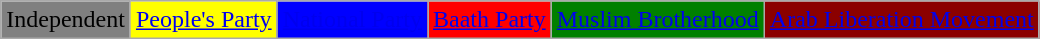<table class="wikitable">
<tr>
<td bgcolor="grey">Independent</td>
<td bgcolor="yellow"><a href='#'>People's Party</a></td>
<td bgcolor="blue"><a href='#'>National Party</a></td>
<td bgcolor="red"><a href='#'>Baath Party</a></td>
<td bgcolor="green"><a href='#'>Muslim Brotherhood</a></td>
<td bgcolor="darkred"><a href='#'>Arab Liberation Movement</a></td>
</tr>
</table>
